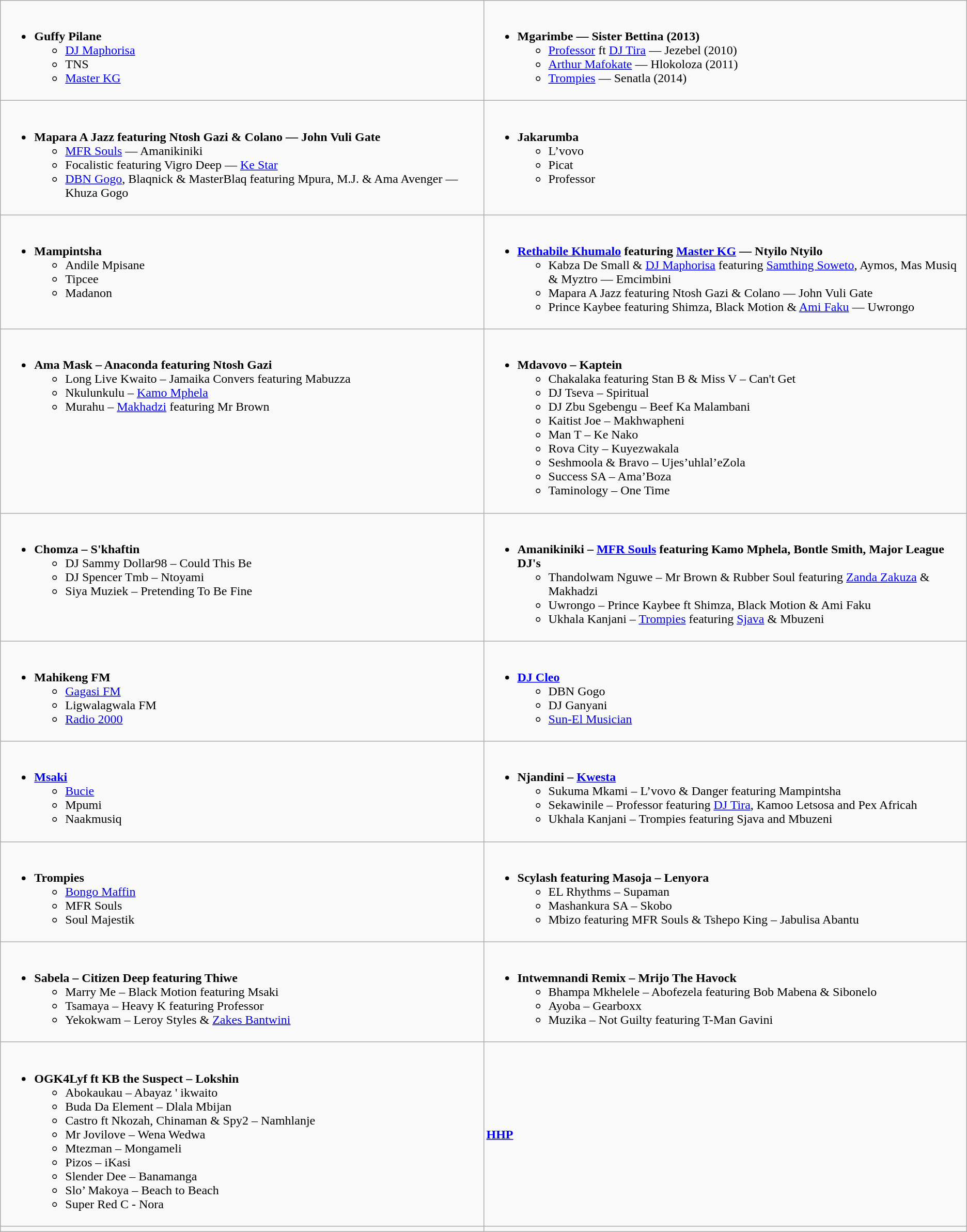<table class="wikitable">
<tr>
<td valign="top" width="50%"><br><ul><li><strong>Guffy Pilane</strong><ul><li><a href='#'>DJ Maphorisa</a></li><li>TNS</li><li><a href='#'>Master KG</a></li></ul></li></ul></td>
<td valign="top" width="50%"><br><ul><li><strong>Mgarimbe — Sister Bettina (2013)</strong><ul><li><a href='#'>Professor</a> ft <a href='#'>DJ Tira</a> — Jezebel (2010)</li><li><a href='#'>Arthur Mafokate</a> — Hlokoloza (2011)</li><li><a href='#'>Trompies</a> — Senatla (2014)</li></ul></li></ul></td>
</tr>
<tr>
<td valign="top" width="50%"><br><ul><li><strong>Mapara A Jazz featuring Ntosh Gazi & Colano — John Vuli Gate</strong><ul><li><a href='#'>MFR Souls</a> — Amanikiniki</li><li>Focalistic featuring  Vigro Deep — <a href='#'>Ke Star</a></li><li><a href='#'>DBN Gogo</a>, Blaqnick & MasterBlaq featuring Mpura, M.J. & Ama Avenger — Khuza Gogo</li></ul></li></ul></td>
<td valign="top" width="50%"><br><ul><li><strong>Jakarumba</strong><ul><li>L’vovo</li><li>Picat</li><li>Professor</li></ul></li></ul></td>
</tr>
<tr>
<td valign="top" width="50%"><br><ul><li><strong>Mampintsha</strong><ul><li>Andile Mpisane</li><li>Tipcee</li><li>Madanon</li></ul></li></ul></td>
<td valign="top" width="50%"><br><ul><li><strong><a href='#'>Rethabile Khumalo</a> featuring <a href='#'>Master KG</a> — Ntyilo Ntyilo</strong><ul><li>Kabza De Small & <a href='#'>DJ Maphorisa</a> featuring <a href='#'>Samthing Soweto</a>, Aymos, Mas Musiq & Myztro — Emcimbini</li><li>Mapara A Jazz featuring Ntosh Gazi & Colano — John Vuli Gate</li><li>Prince Kaybee featuring Shimza, Black Motion & <a href='#'>Ami Faku</a> — Uwrongo</li></ul></li></ul></td>
</tr>
<tr>
<td valign="top" width="50%"><br><ul><li><strong>Ama Mask – Anaconda featuring  Ntosh Gazi</strong><ul><li>Long Live Kwaito – Jamaika Convers featuring  Mabuzza</li><li>Nkulunkulu – <a href='#'>Kamo Mphela</a></li><li>Murahu – <a href='#'>Makhadzi</a> featuring  Mr Brown</li></ul></li></ul></td>
<td valign="top" width="50%"><br><ul><li><strong>Mdavovo – Kaptein</strong><ul><li>Chakalaka featuring Stan B & Miss V – Can't Get</li><li>DJ Tseva – Spiritual</li><li>DJ Zbu Sgebengu – Beef Ka Malambani</li><li>Kaitist Joe – Makhwapheni</li><li>Man T – Ke Nako</li><li>Rova City – Kuyezwakala</li><li>Seshmoola & Bravo – Ujes’uhlal’eZola</li><li>Success SA – Ama’Boza</li><li>Taminology – One Time</li></ul></li></ul></td>
</tr>
<tr>
<td valign="top" width="50%"><br><ul><li><strong>Chomza – S'khaftin</strong><ul><li>DJ Sammy Dollar98 – Could This Be</li><li>DJ Spencer Tmb – Ntoyami</li><li>Siya Muziek – Pretending To Be Fine</li></ul></li></ul></td>
<td valign="top" width="50%"><br><ul><li><strong>Amanikiniki – <a href='#'>MFR Souls</a> featuring Kamo Mphela, Bontle Smith, Major League DJ's</strong><ul><li>Thandolwam Nguwe – Mr Brown & Rubber Soul featuring  <a href='#'>Zanda Zakuza</a> & Makhadzi</li><li>Uwrongo – Prince Kaybee ft Shimza, Black Motion & Ami Faku</li><li>Ukhala Kanjani – <a href='#'>Trompies</a> featuring  <a href='#'>Sjava</a> & Mbuzeni</li></ul></li></ul></td>
</tr>
<tr>
<td valign="top" width="50%"><br><ul><li><strong>Mahikeng FM</strong><ul><li><a href='#'>Gagasi FM</a></li><li>Ligwalagwala FM</li><li><a href='#'>Radio 2000</a></li></ul></li></ul></td>
<td valign="top" width="50%"><br><ul><li><strong><a href='#'>DJ Cleo</a></strong><ul><li>DBN Gogo</li><li>DJ Ganyani</li><li><a href='#'>Sun-El Musician</a></li></ul></li></ul></td>
</tr>
<tr>
<td valign="top" width="50%"><br><ul><li><strong><a href='#'>Msaki</a></strong><ul><li><a href='#'>Bucie</a></li><li>Mpumi</li><li>Naakmusiq</li></ul></li></ul></td>
<td valign="top" width="50%"><br><ul><li><strong>Njandini – <a href='#'>Kwesta</a></strong><ul><li>Sukuma Mkami – L’vovo & Danger featuring Mampintsha</li><li>Sekawinile – Professor featuring  <a href='#'>DJ Tira</a>, Kamoo Letsosa and Pex Africah</li><li>Ukhala Kanjani – Trompies featuring Sjava and Mbuzeni</li></ul></li></ul></td>
</tr>
<tr>
<td valign="top" width="50%"><br><ul><li><strong>Trompies</strong><ul><li><a href='#'>Bongo Maffin</a></li><li>MFR Souls</li><li>Soul Majestik</li></ul></li></ul></td>
<td valign="top" width="50%"><br><ul><li><strong>Scylash featuring Masoja – Lenyora</strong><ul><li>EL Rhythms – Supaman</li><li>Mashankura SA – Skobo</li><li>Mbizo featuring MFR Souls & Tshepo King – Jabulisa Abantu</li></ul></li></ul></td>
</tr>
<tr>
<td valign="top" width="50%"><br><ul><li><strong>Sabela – Citizen Deep featuring Thiwe</strong><ul><li>Marry Me – Black Motion featuring Msaki</li><li>Tsamaya – Heavy K featuring Professor</li><li>Yekokwam – Leroy Styles & <a href='#'>Zakes Bantwini</a></li></ul></li></ul></td>
<td valign="top" width="50%"><br><ul><li><strong>Intwemnandi Remix – Mrijo The Havock</strong><ul><li>Bhampa Mkhelele  – Abofezela featuring Bob Mabena & Sibonelo</li><li>Ayoba – Gearboxx</li><li>Muzika – Not Guilty featuring T-Man Gavini</li></ul></li></ul></td>
</tr>
<tr>
<td><br><ul><li><strong>OGK4Lyf ft KB the Suspect – Lokshin</strong><ul><li>Abokaukau – Abayaz ' ikwaito</li><li>Buda Da Element – Dlala Mbijan</li><li>Castro ft Nkozah, Chinaman & Spy2 – Namhlanje</li><li>Mr Jovilove – Wena Wedwa</li><li>Mtezman – Mongameli</li><li>Pizos – iKasi</li><li>Slender Dee – Banamanga</li><li>Slo’ Makoya – Beach to Beach</li><li>Super Red C - Nora</li></ul></li></ul></td>
<td>                                           <strong><a href='#'>HHP</a></strong></td>
</tr>
<tr>
<td></td>
<td></td>
</tr>
</table>
